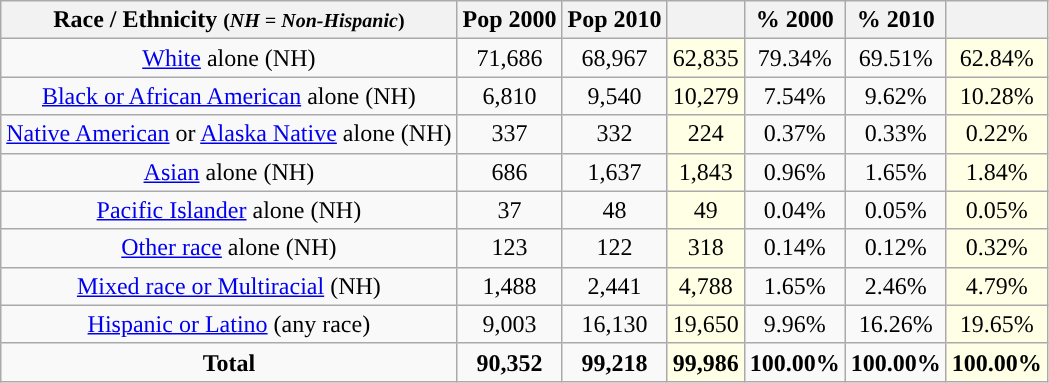<table class="wikitable" style="text-align:center;">
<tr>
<th>Race / Ethnicity <small>(<em>NH = Non-Hispanic</em>)</small></th>
<th>Pop 2000</th>
<th>Pop 2010</th>
<th></th>
<th>% 2000</th>
<th>% 2010</th>
<th></th>
</tr>
<tr>
<td><a href='#'>White</a> alone (NH)</td>
<td>71,686</td>
<td>68,967</td>
<td style='background: #ffffe6;'>62,835</td>
<td>79.34%</td>
<td>69.51%</td>
<td style='background: #ffffe6;'>62.84%</td>
</tr>
<tr>
<td><a href='#'>Black or African American</a> alone (NH)</td>
<td>6,810</td>
<td>9,540</td>
<td style='background: #ffffe6;'>10,279</td>
<td>7.54%</td>
<td>9.62%</td>
<td style='background: #ffffe6;'>10.28%</td>
</tr>
<tr>
<td><a href='#'>Native American</a> or <a href='#'>Alaska Native</a> alone (NH)</td>
<td>337</td>
<td>332</td>
<td style='background: #ffffe6;'>224</td>
<td>0.37%</td>
<td>0.33%</td>
<td style='background: #ffffe6;'>0.22%</td>
</tr>
<tr>
<td><a href='#'>Asian</a> alone (NH)</td>
<td>686</td>
<td>1,637</td>
<td style='background: #ffffe6;'>1,843</td>
<td>0.96%</td>
<td>1.65%</td>
<td style='background: #ffffe6;'>1.84%</td>
</tr>
<tr>
<td><a href='#'>Pacific Islander</a> alone (NH)</td>
<td>37</td>
<td>48</td>
<td style='background: #ffffe6;'>49</td>
<td>0.04%</td>
<td>0.05%</td>
<td style='background: #ffffe6;'>0.05%</td>
</tr>
<tr>
<td><a href='#'>Other race</a> alone (NH)</td>
<td>123</td>
<td>122</td>
<td style='background: #ffffe6;'>318</td>
<td>0.14%</td>
<td>0.12%</td>
<td style='background: #ffffe6;'>0.32%</td>
</tr>
<tr>
<td><a href='#'>Mixed race or Multiracial</a> (NH)</td>
<td>1,488</td>
<td>2,441</td>
<td style='background: #ffffe6;'>4,788</td>
<td>1.65%</td>
<td>2.46%</td>
<td style='background: #ffffe6;'>4.79%</td>
</tr>
<tr>
<td><a href='#'>Hispanic or Latino</a> (any race)</td>
<td>9,003</td>
<td>16,130</td>
<td style='background: #ffffe6;'>19,650</td>
<td>9.96%</td>
<td>16.26%</td>
<td style='background: #ffffe6;'>19.65%</td>
</tr>
<tr>
<td><strong>Total</strong></td>
<td><strong>90,352</strong></td>
<td><strong>99,218</strong></td>
<td style='background: #ffffe6;'><strong>99,986</strong></td>
<td><strong>100.00%</strong></td>
<td><strong>100.00%</strong></td>
<td style='background: #ffffe6;'><strong>100.00%</strong></td>
</tr>
</table>
